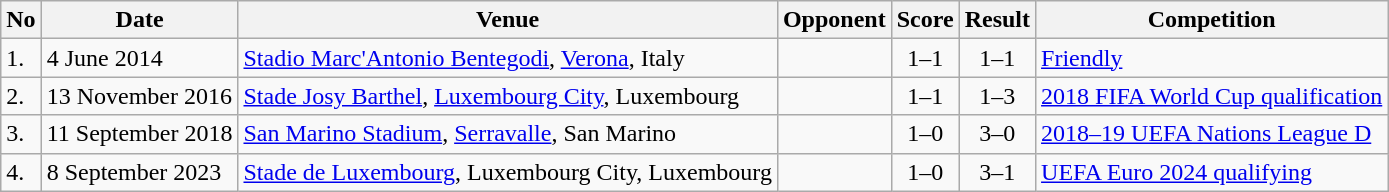<table class="wikitable sortable">
<tr>
<th>No</th>
<th>Date</th>
<th>Venue</th>
<th>Opponent</th>
<th>Score</th>
<th>Result</th>
<th>Competition</th>
</tr>
<tr>
<td>1.</td>
<td>4 June 2014</td>
<td><a href='#'>Stadio Marc'Antonio Bentegodi</a>, <a href='#'>Verona</a>, Italy</td>
<td></td>
<td align="center">1–1</td>
<td align="center">1–1</td>
<td><a href='#'>Friendly</a></td>
</tr>
<tr>
<td>2.</td>
<td>13 November 2016</td>
<td><a href='#'>Stade Josy Barthel</a>, <a href='#'>Luxembourg City</a>, Luxembourg</td>
<td></td>
<td align="center">1–1</td>
<td align="center">1–3</td>
<td><a href='#'>2018 FIFA World Cup qualification</a></td>
</tr>
<tr>
<td>3.</td>
<td>11 September 2018</td>
<td><a href='#'>San Marino Stadium</a>, <a href='#'>Serravalle</a>, San Marino</td>
<td></td>
<td align="center">1–0</td>
<td align="center">3–0</td>
<td><a href='#'>2018–19 UEFA Nations League D</a></td>
</tr>
<tr>
<td>4.</td>
<td>8 September 2023</td>
<td><a href='#'>Stade de Luxembourg</a>, Luxembourg City, Luxembourg</td>
<td></td>
<td align="center">1–0</td>
<td align="center">3–1</td>
<td><a href='#'>UEFA Euro 2024 qualifying</a></td>
</tr>
</table>
